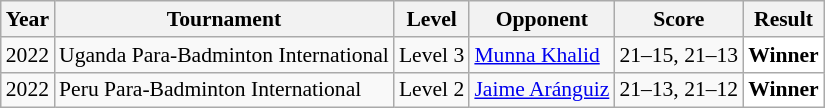<table class="sortable wikitable" style="font-size: 90%;">
<tr>
<th>Year</th>
<th>Tournament</th>
<th>Level</th>
<th>Opponent</th>
<th>Score</th>
<th>Result</th>
</tr>
<tr>
<td align="center">2022</td>
<td align="left">Uganda Para-Badminton International</td>
<td align="left">Level 3</td>
<td align="left"> <a href='#'>Munna Khalid</a></td>
<td align="left">21–15, 21–13</td>
<td style="text-align:left; background:white"> <strong>Winner</strong></td>
</tr>
<tr>
<td align="center">2022</td>
<td align="left">Peru Para-Badminton International</td>
<td align="left">Level 2</td>
<td align="left"> <a href='#'>Jaime Aránguiz</a></td>
<td align="left">21–13, 21–12</td>
<td style="text-align:left; background:white"> <strong>Winner</strong></td>
</tr>
</table>
